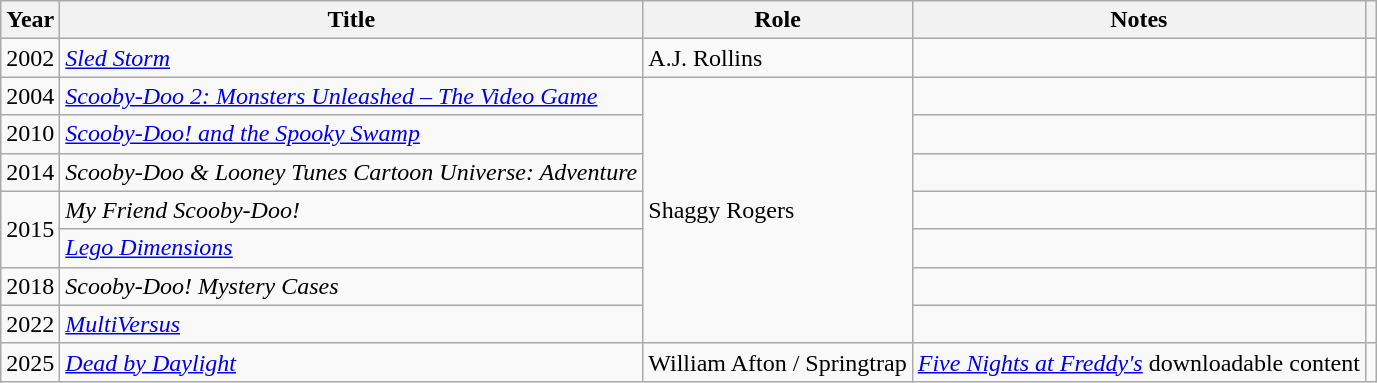<table class = "wikitable sortable">
<tr>
<th>Year</th>
<th>Title</th>
<th>Role</th>
<th>Notes</th>
<th scope="col" class="unsortable"></th>
</tr>
<tr>
<td>2002</td>
<td><em><a href='#'>Sled Storm</a></em></td>
<td>A.J. Rollins</td>
<td></td>
<td style="text-align:center;"></td>
</tr>
<tr>
<td>2004</td>
<td><em><a href='#'>Scooby-Doo 2: Monsters Unleashed – The Video Game</a></em></td>
<td rowspan="7">Shaggy Rogers</td>
<td></td>
<td style="text-align:center;"></td>
</tr>
<tr>
<td>2010</td>
<td><em><a href='#'>Scooby-Doo! and the Spooky Swamp</a></em></td>
<td></td>
<td style="text-align:center;"></td>
</tr>
<tr>
<td>2014</td>
<td><em>Scooby-Doo & Looney Tunes Cartoon Universe: Adventure</em></td>
<td></td>
<td style="text-align:center;"></td>
</tr>
<tr>
<td rowspan="2">2015</td>
<td><em>My Friend Scooby-Doo!</em></td>
<td></td>
<td style="text-align:center;"></td>
</tr>
<tr>
<td><em><a href='#'>Lego Dimensions</a></em></td>
<td></td>
<td style="text-align:center;"></td>
</tr>
<tr>
<td>2018</td>
<td><em>Scooby-Doo! Mystery Cases</em></td>
<td></td>
<td style="text-align:center;"></td>
</tr>
<tr>
<td>2022</td>
<td><em><a href='#'>MultiVersus</a></em></td>
<td></td>
<td style="text-align:center;"></td>
</tr>
<tr>
<td>2025</td>
<td><em><a href='#'>Dead by Daylight</a></em></td>
<td>William Afton / Springtrap</td>
<td><em><a href='#'>Five Nights at Freddy's</a></em> downloadable content</td>
<td style="text-align:center;"></td>
</tr>
</table>
